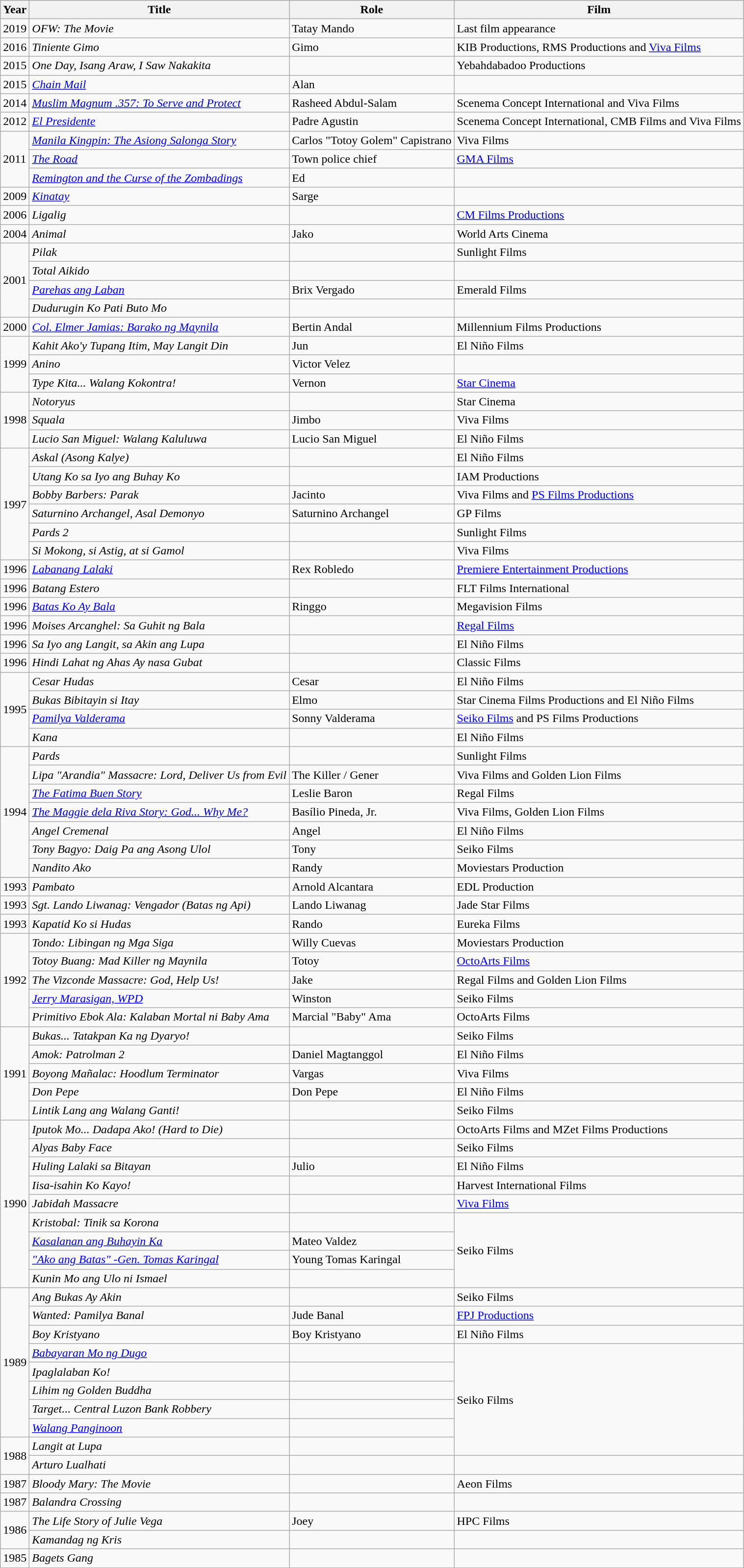<table class="wikitable sortable" background: #f9f9f9>
<tr bgcolor="#CCCCCC" align="center">
<th>Year</th>
<th>Title</th>
<th>Role</th>
<th>Film</th>
</tr>
<tr>
<td>2019</td>
<td><em>OFW: The Movie</em></td>
<td>Tatay Mando</td>
<td>Last film appearance</td>
</tr>
<tr>
<td>2016</td>
<td><em>Tiniente Gimo</em></td>
<td>Gimo</td>
<td>KIB Productions, RMS Productions and <a href='#'>Viva Films</a></td>
</tr>
<tr>
<td>2015</td>
<td><em>One Day, Isang Araw, I Saw Nakakita</em></td>
<td></td>
<td>Yebahdabadoo Productions</td>
</tr>
<tr>
<td>2015</td>
<td><em><a href='#'>Chain Mail</a></em></td>
<td>Alan</td>
<td></td>
</tr>
<tr>
<td>2014</td>
<td><em><a href='#'>Muslim Magnum .357: To Serve and Protect</a></em></td>
<td>Rasheed Abdul-Salam</td>
<td>Scenema Concept International and Viva Films</td>
</tr>
<tr>
<td>2012</td>
<td><em><a href='#'>El Presidente</a></em></td>
<td>Padre Agustin</td>
<td>Scenema Concept International, CMB Films and Viva Films</td>
</tr>
<tr>
<td rowspan="3">2011</td>
<td><em><a href='#'>Manila Kingpin: The Asiong Salonga Story</a></em></td>
<td>Carlos "Totoy Golem" Capistrano</td>
<td>Viva Films</td>
</tr>
<tr>
<td><em><a href='#'>The Road</a></em></td>
<td>Town police chief</td>
<td><a href='#'>GMA Films</a></td>
</tr>
<tr>
<td><em><a href='#'>Remington and the Curse of the Zombadings</a></em></td>
<td>Ed</td>
<td></td>
</tr>
<tr>
<td>2009</td>
<td><em><a href='#'>Kinatay</a></em></td>
<td>Sarge</td>
<td></td>
</tr>
<tr>
<td>2006</td>
<td><em>Ligalig</em></td>
<td></td>
<td><a href='#'>CM Films Productions</a></td>
</tr>
<tr>
<td>2004</td>
<td><em>Animal</em></td>
<td>Jako</td>
<td>World Arts Cinema</td>
</tr>
<tr>
<td rowspan="4">2001</td>
<td><em>Pilak</em></td>
<td></td>
<td>Sunlight Films</td>
</tr>
<tr>
<td><em>Total Aikido</em></td>
<td></td>
<td></td>
</tr>
<tr>
<td><em><a href='#'>Parehas ang Laban</a></em></td>
<td>Brix Vergado</td>
<td>Emerald Films</td>
</tr>
<tr>
<td><em>Dudurugin Ko Pati Buto Mo</em></td>
<td></td>
<td></td>
</tr>
<tr>
<td>2000</td>
<td><em><a href='#'>Col. Elmer Jamias: Barako ng Maynila</a></em></td>
<td>Bertin Andal</td>
<td>Millennium Films Productions</td>
</tr>
<tr>
<td rowspan="3">1999</td>
<td><em>Kahit Ako'y Tupang Itim, May Langit Din</em></td>
<td>Jun</td>
<td>El Niño Films</td>
</tr>
<tr>
<td><em>Anino</em></td>
<td>Victor Velez</td>
<td></td>
</tr>
<tr>
<td><em>Type Kita... Walang Kokontra!</em></td>
<td>Vernon</td>
<td><a href='#'>Star Cinema</a></td>
</tr>
<tr>
<td rowspan="3">1998</td>
<td><em>Notoryus</em></td>
<td></td>
<td>Star Cinema</td>
</tr>
<tr>
<td><em>Squala</em></td>
<td>Jimbo</td>
<td>Viva Films</td>
</tr>
<tr>
<td><em>Lucio San Miguel: Walang Kaluluwa</em></td>
<td>Lucio San Miguel</td>
<td>El Niño Films</td>
</tr>
<tr>
<td rowspan="6">1997</td>
<td><em>Askal (Asong Kalye)</em></td>
<td></td>
<td>El Niño Films</td>
</tr>
<tr>
<td><em>Utang Ko sa Iyo ang Buhay Ko</em></td>
<td></td>
<td>IAM Productions</td>
</tr>
<tr>
<td><em>Bobby Barbers: Parak</em></td>
<td>Jacinto</td>
<td>Viva Films and <a href='#'>PS Films Productions</a></td>
</tr>
<tr>
<td><em>Saturnino Archangel, Asal Demonyo</em></td>
<td>Saturnino Archangel</td>
<td>GP Films</td>
</tr>
<tr>
<td><em>Pards 2</em></td>
<td></td>
<td>Sunlight Films</td>
</tr>
<tr>
<td><em>Si Mokong, si Astig, at si Gamol</em></td>
<td></td>
<td>Viva Films</td>
</tr>
<tr>
<td>1996</td>
<td><em><a href='#'>Labanang Lalaki</a></em></td>
<td>Rex Robledo</td>
<td><a href='#'>Premiere Entertainment Productions</a></td>
</tr>
<tr>
<td>1996</td>
<td><em>Batang Estero</em></td>
<td></td>
<td>FLT Films International</td>
</tr>
<tr>
<td>1996</td>
<td><em><a href='#'>Batas Ko Ay Bala</a></em></td>
<td>Ringgo</td>
<td>Megavision Films</td>
</tr>
<tr>
<td>1996</td>
<td><em>Moises Arcanghel: Sa Guhit ng Bala</em></td>
<td></td>
<td><a href='#'>Regal Films</a></td>
</tr>
<tr>
<td>1996</td>
<td><em>Sa Iyo ang Langit, sa Akin ang Lupa</em></td>
<td></td>
<td>El Niño Films</td>
</tr>
<tr>
<td>1996</td>
<td><em>Hindi Lahat ng Ahas Ay nasa Gubat</em></td>
<td></td>
<td>Classic Films</td>
</tr>
<tr>
<td rowspan="4">1995</td>
<td><em>Cesar Hudas</em></td>
<td>Cesar</td>
<td>El Niño Films</td>
</tr>
<tr>
<td><em>Bukas Bibitayin si Itay</em></td>
<td>Elmo</td>
<td>Star Cinema Films Productions and El Niño Films</td>
</tr>
<tr>
<td><em><a href='#'>Pamilya Valderama</a></em></td>
<td>Sonny Valderama</td>
<td><a href='#'>Seiko Films</a> and PS Films Productions</td>
</tr>
<tr>
<td><em>Kana</em></td>
<td></td>
<td>El Niño Films</td>
</tr>
<tr>
<td rowspan="7">1994</td>
<td><em>Pards</em></td>
<td></td>
<td>Sunlight Films</td>
</tr>
<tr>
<td><em>Lipa "Arandia" Massacre: Lord, Deliver Us from Evil</em></td>
<td>The Killer / Gener</td>
<td>Viva Films and Golden Lion Films</td>
</tr>
<tr>
<td><em><a href='#'>The Fatima Buen Story</a></em></td>
<td>Leslie Baron</td>
<td>Regal Films</td>
</tr>
<tr>
<td><em><a href='#'>The Maggie dela Riva Story: God... Why Me?</a></em></td>
<td>Basílio Pineda, Jr.</td>
<td>Viva Films, Golden Lion Films</td>
</tr>
<tr>
<td><em>Angel Cremenal</em></td>
<td>Angel</td>
<td>El Niño Films</td>
</tr>
<tr>
<td><em>Tony Bagyo: Daig Pa ang Asong Ulol</em></td>
<td>Tony</td>
<td>Seiko Films</td>
</tr>
<tr>
<td><em>Nandito Ako</em></td>
<td>Randy</td>
<td>Moviestars Production</td>
</tr>
<tr>
</tr>
<tr>
<td>1993</td>
<td><em>Pambato</em></td>
<td>Arnold Alcantara</td>
<td>EDL Production</td>
</tr>
<tr>
<td>1993</td>
<td><em>Sgt. Lando Liwanag: Vengador (Batas ng Api)</em></td>
<td>Lando Liwanag</td>
<td>Jade Star Films</td>
</tr>
<tr>
<td>1993</td>
<td><em>Kapatid Ko si Hudas</em></td>
<td>Rando</td>
<td>Eureka Films</td>
</tr>
<tr>
<td rowspan="5">1992</td>
<td><em>Tondo: Libingan ng Mga Siga</em></td>
<td>Willy Cuevas</td>
<td>Moviestars Production</td>
</tr>
<tr>
<td><em>Totoy Buang: Mad Killer ng Maynila</em></td>
<td>Totoy</td>
<td><a href='#'>OctoArts Films</a></td>
</tr>
<tr>
<td><em>The Vizconde Massacre: God, Help Us!</em></td>
<td>Jake</td>
<td>Regal Films and Golden Lion Films</td>
</tr>
<tr>
<td><em><a href='#'>Jerry Marasigan, WPD</a></em></td>
<td>Winston</td>
<td>Seiko Films</td>
</tr>
<tr>
<td><em>Primitivo Ebok Ala: Kalaban Mortal ni Baby Ama</em></td>
<td>Marcial "Baby" Ama</td>
<td>OctoArts Films</td>
</tr>
<tr>
<td rowspan="5">1991</td>
<td><em>Bukas... Tatakpan Ka ng Dyaryo!</em></td>
<td></td>
<td>Seiko Films</td>
</tr>
<tr>
<td><em>Amok: Patrolman 2</em></td>
<td>Daniel Magtanggol</td>
<td>El Niño Films</td>
</tr>
<tr>
<td><em>Boyong Mañalac: Hoodlum Terminator</em></td>
<td>Vargas</td>
<td>Viva Films</td>
</tr>
<tr>
<td><em>Don Pepe</em></td>
<td>Don Pepe</td>
<td>El Niño Films</td>
</tr>
<tr>
<td><em>Lintik Lang ang Walang Ganti!</em></td>
<td></td>
<td>Seiko Films</td>
</tr>
<tr>
<td rowspan="9">1990</td>
<td><em>Iputok Mo... Dadapa Ako! (Hard to Die)</em></td>
<td></td>
<td>OctoArts Films and MZet Films Productions</td>
</tr>
<tr>
<td><em>Alyas Baby Face</em></td>
<td></td>
<td>Seiko Films</td>
</tr>
<tr>
<td><em>Huling Lalaki sa Bitayan</em></td>
<td>Julio</td>
<td>El Niño Films</td>
</tr>
<tr>
<td><em>Iisa-isahin Ko Kayo!</em></td>
<td></td>
<td>Harvest International Films</td>
</tr>
<tr>
<td><em>Jabidah Massacre</em></td>
<td></td>
<td><a href='#'>Viva Films</a></td>
</tr>
<tr>
<td><em>Kristobal: Tinik sa Korona</em></td>
<td></td>
<td rowspan="4">Seiko Films</td>
</tr>
<tr>
<td><em><a href='#'>Kasalanan ang Buhayin Ka</a></em></td>
<td>Mateo Valdez</td>
</tr>
<tr>
<td><em><a href='#'>"Ako ang Batas" -Gen. Tomas Karingal</a></em></td>
<td>Young Tomas Karingal</td>
</tr>
<tr>
<td><em>Kunin Mo ang Ulo ni Ismael</em></td>
<td></td>
</tr>
<tr>
<td rowspan="8">1989</td>
<td><em>Ang Bukas Ay Akin</em></td>
<td></td>
<td>Seiko Films</td>
</tr>
<tr>
<td><em>Wanted: Pamilya Banal</em></td>
<td>Jude Banal</td>
<td><a href='#'>FPJ Productions</a></td>
</tr>
<tr>
<td><em>Boy Kristyano</em></td>
<td>Boy Kristyano</td>
<td>El Niño Films</td>
</tr>
<tr>
<td><em><a href='#'>Babayaran Mo ng Dugo</a></em></td>
<td></td>
<td rowspan="6">Seiko Films</td>
</tr>
<tr>
<td><em>Ipaglalaban Ko!</em></td>
<td></td>
</tr>
<tr>
<td><em>Lihim ng Golden Buddha</em></td>
<td></td>
</tr>
<tr>
<td><em>Target... Central Luzon Bank Robbery</em></td>
<td></td>
</tr>
<tr>
<td><em><a href='#'>Walang Panginoon</a></em></td>
<td></td>
</tr>
<tr>
<td rowspan="2">1988</td>
<td><em>Langit at Lupa</em></td>
<td></td>
</tr>
<tr>
<td><em>Arturo Lualhati</em></td>
<td></td>
<td></td>
</tr>
<tr>
<td>1987</td>
<td><em>Bloody Mary: The Movie</em></td>
<td></td>
<td>Aeon Films</td>
</tr>
<tr>
<td>1987</td>
<td><em>Balandra Crossing</em></td>
<td></td>
<td></td>
</tr>
<tr>
<td rowspan="2">1986</td>
<td><em>The Life Story of Julie Vega</em></td>
<td>Joey</td>
<td>HPC Films</td>
</tr>
<tr>
<td><em>Kamandag ng Kris</em></td>
<td></td>
<td></td>
</tr>
<tr>
<td>1985</td>
<td><em>Bagets Gang</em></td>
<td></td>
<td></td>
</tr>
</table>
